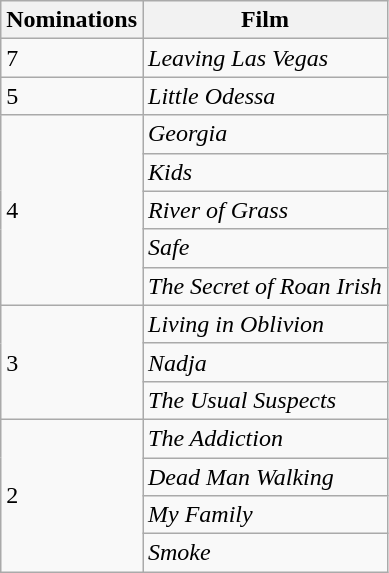<table class="wikitable">
<tr>
<th>Nominations</th>
<th>Film</th>
</tr>
<tr>
<td>7</td>
<td><em>Leaving Las Vegas</em></td>
</tr>
<tr>
<td>5</td>
<td><em>Little Odessa</em></td>
</tr>
<tr>
<td rowspan ="5">4</td>
<td><em>Georgia</em></td>
</tr>
<tr>
<td><em>Kids</em></td>
</tr>
<tr>
<td><em>River of Grass</em></td>
</tr>
<tr>
<td><em>Safe</em></td>
</tr>
<tr>
<td><em>The Secret of Roan Irish</em></td>
</tr>
<tr>
<td rowspan ="3">3</td>
<td><em>Living in Oblivion</em></td>
</tr>
<tr>
<td><em>Nadja</em></td>
</tr>
<tr>
<td><em>The Usual Suspects</em></td>
</tr>
<tr>
<td rowspan ="4">2</td>
<td><em>The Addiction</em></td>
</tr>
<tr>
<td><em>Dead Man Walking</em></td>
</tr>
<tr>
<td><em>My Family</em></td>
</tr>
<tr>
<td><em>Smoke</em></td>
</tr>
</table>
